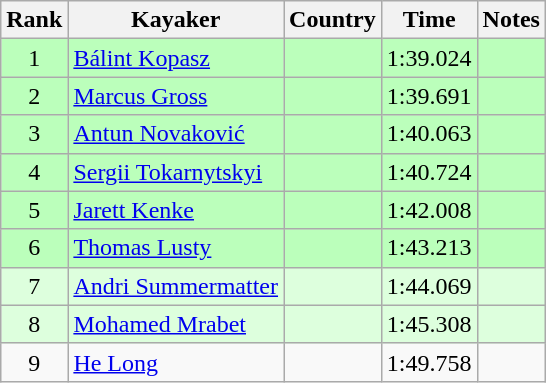<table class="wikitable" style="text-align:center">
<tr>
<th>Rank</th>
<th>Kayaker</th>
<th>Country</th>
<th>Time</th>
<th>Notes</th>
</tr>
<tr bgcolor=bbffbb>
<td>1</td>
<td align="left"><a href='#'>Bálint Kopasz</a></td>
<td align="left"></td>
<td>1:39.024</td>
<td></td>
</tr>
<tr bgcolor=bbffbb>
<td>2</td>
<td align="left"><a href='#'>Marcus Gross</a></td>
<td align="left"></td>
<td>1:39.691</td>
<td></td>
</tr>
<tr bgcolor=bbffbb>
<td>3</td>
<td align="left"><a href='#'>Antun Novaković</a></td>
<td align="left"></td>
<td>1:40.063</td>
<td></td>
</tr>
<tr bgcolor=bbffbb>
<td>4</td>
<td align="left"><a href='#'>Sergii Tokarnytskyi</a></td>
<td align="left"></td>
<td>1:40.724</td>
<td></td>
</tr>
<tr bgcolor=bbffbb>
<td>5</td>
<td align="left"><a href='#'>Jarett Kenke</a></td>
<td align="left"></td>
<td>1:42.008</td>
<td></td>
</tr>
<tr bgcolor=bbffbb>
<td>6</td>
<td align="left"><a href='#'>Thomas Lusty</a></td>
<td align="left"></td>
<td>1:43.213</td>
<td></td>
</tr>
<tr bgcolor=ddffdd>
<td>7</td>
<td align="left"><a href='#'>Andri Summermatter</a></td>
<td align="left"></td>
<td>1:44.069</td>
<td></td>
</tr>
<tr bgcolor=ddffdd>
<td>8</td>
<td align="left"><a href='#'>Mohamed Mrabet</a></td>
<td align="left"></td>
<td>1:45.308</td>
<td></td>
</tr>
<tr>
<td>9</td>
<td align="left"><a href='#'>He Long</a></td>
<td align="left"></td>
<td>1:49.758</td>
<td></td>
</tr>
</table>
